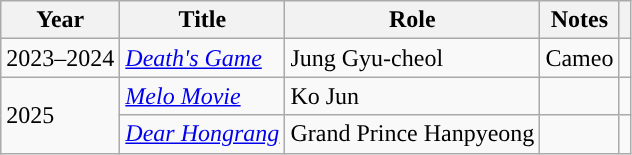<table class="wikitable sortable">
<tr>
<th>Year</th>
<th>Title</th>
<th>Role</th>
<th>Notes</th>
<th></th>
</tr>
<tr>
<td>2023–2024</td>
<td><em><a href='#'>Death's Game</a></em></td>
<td>Jung Gyu-cheol</td>
<td>Cameo</td>
<td></td>
</tr>
<tr>
<td rowspan="2">2025</td>
<td><em><a href='#'>Melo Movie</a></em></td>
<td>Ko Jun</td>
<td></td>
</tr>
<tr>
<td><em><a href='#'>Dear Hongrang</a></em></td>
<td>Grand Prince Hanpyeong</td>
<td></td>
<td></td>
</tr>
</table>
